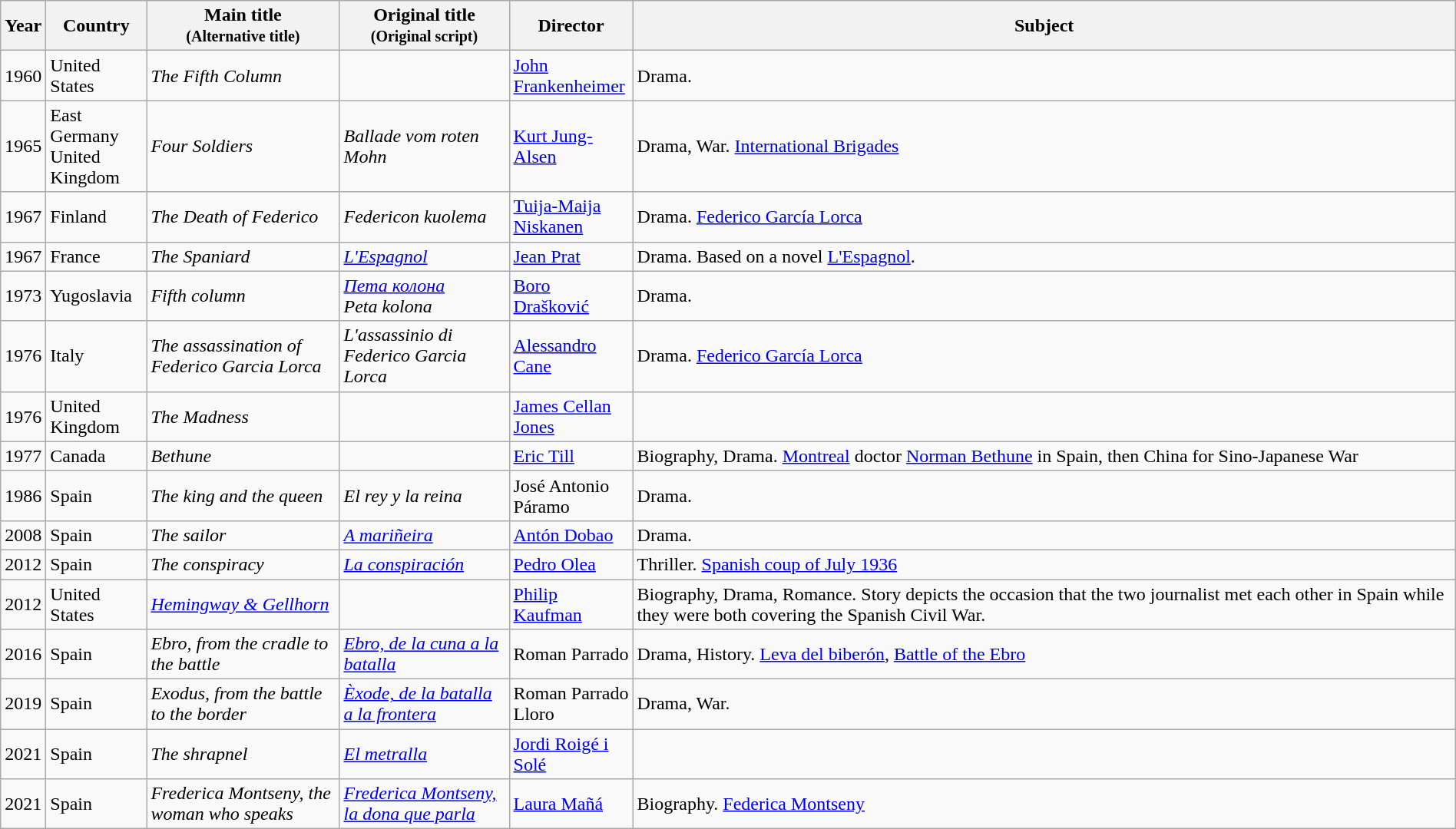<table class="wikitable sortable" style="width:100%;">
<tr>
<th>Year</th>
<th width= 80>Country</th>
<th class="unsortable" style="width:160px;">Main title<br><small>(Alternative title)</small></th>
<th class="unsortable" style="width:140px;">Original title<br><small>(Original script)</small></th>
<th width=100>Director</th>
<th class="unsortable">Subject</th>
</tr>
<tr>
<td>1960</td>
<td>United States</td>
<td><em>The Fifth Column</em></td>
<td></td>
<td><a href='#'>John Frankenheimer</a></td>
<td>Drama.</td>
</tr>
<tr>
<td>1965</td>
<td>East Germany<br>United Kingdom</td>
<td><em>Four Soldiers</em></td>
<td><em>Ballade vom roten Mohn</em></td>
<td><a href='#'>Kurt Jung-Alsen</a></td>
<td>Drama, War. <a href='#'>International Brigades</a></td>
</tr>
<tr>
<td>1967</td>
<td>Finland</td>
<td><em>The Death of Federico</em></td>
<td><em>Federicon kuolema</em></td>
<td><a href='#'>Tuija-Maija Niskanen</a></td>
<td>Drama. <a href='#'>Federico García Lorca</a></td>
</tr>
<tr>
<td>1967</td>
<td>France</td>
<td><em>The Spaniard</em></td>
<td><em><a href='#'>L'Espagnol</a></em></td>
<td><a href='#'>Jean Prat</a></td>
<td>Drama. Based on a novel <a href='#'>L'Espagnol</a>.</td>
</tr>
<tr>
<td>1973</td>
<td>Yugoslavia</td>
<td><em>Fifth column</em></td>
<td><em><a href='#'>Пета колона</a></em><br><em>Peta kolona</em></td>
<td><a href='#'>Boro Drašković</a></td>
<td>Drama.</td>
</tr>
<tr>
<td>1976</td>
<td>Italy</td>
<td><em>The assassination of Federico Garcia Lorca</em></td>
<td><em>L'assassinio di Federico Garcia Lorca</em></td>
<td><a href='#'>Alessandro Cane</a></td>
<td>Drama. <a href='#'>Federico García Lorca</a></td>
</tr>
<tr>
<td>1976</td>
<td>United Kingdom</td>
<td><em>The Madness</em></td>
<td></td>
<td><a href='#'>James Cellan Jones</a></td>
<td></td>
</tr>
<tr>
<td>1977</td>
<td>Canada</td>
<td><em>Bethune</em></td>
<td></td>
<td><a href='#'>Eric Till</a></td>
<td>Biography, Drama. <a href='#'>Montreal</a> doctor <a href='#'>Norman Bethune</a> in Spain, then China for Sino-Japanese War</td>
</tr>
<tr>
<td>1986</td>
<td>Spain</td>
<td><em>The king and the queen</em></td>
<td><em>El rey y la reina</em></td>
<td>José Antonio Páramo</td>
<td>Drama.</td>
</tr>
<tr>
<td>2008</td>
<td>Spain</td>
<td><em>The sailor</em></td>
<td><em><a href='#'>A mariñeira</a></em></td>
<td><a href='#'>Antón Dobao</a></td>
<td>Drama.</td>
</tr>
<tr>
<td>2012</td>
<td>Spain</td>
<td><em>The conspiracy</em></td>
<td><em><a href='#'>La conspiración</a></em></td>
<td><a href='#'>Pedro Olea</a></td>
<td>Thriller. <a href='#'>Spanish coup of July 1936</a></td>
</tr>
<tr>
<td>2012</td>
<td>United States</td>
<td><em><a href='#'>Hemingway & Gellhorn</a></em></td>
<td></td>
<td><a href='#'>Philip Kaufman</a></td>
<td>Biography, Drama, Romance. Story depicts the occasion that the two journalist met each other in Spain while they were both covering the Spanish Civil War.</td>
</tr>
<tr>
<td>2016</td>
<td>Spain</td>
<td><em>Ebro, from the cradle to the battle</em></td>
<td><em><a href='#'>Ebro, de la cuna a la batalla</a></em></td>
<td>Roman Parrado</td>
<td>Drama, History. <a href='#'>Leva del biberón</a>, <a href='#'>Battle of the Ebro</a></td>
</tr>
<tr>
<td>2019</td>
<td>Spain</td>
<td><em>Exodus, from the battle to the border</em></td>
<td><em><a href='#'>Èxode, de la batalla a la frontera</a></em></td>
<td>Roman Parrado Lloro</td>
<td>Drama, War.</td>
</tr>
<tr>
<td>2021</td>
<td>Spain</td>
<td><em>The shrapnel</em></td>
<td><em><a href='#'>El metralla</a></em></td>
<td><a href='#'>Jordi Roigé i Solé</a></td>
<td></td>
</tr>
<tr>
<td>2021</td>
<td>Spain</td>
<td><em>Frederica Montseny, the woman who speaks</em></td>
<td><em><a href='#'>Frederica Montseny, la dona que parla</a></em></td>
<td><a href='#'>Laura Mañá</a></td>
<td>Biography. <a href='#'>Federica Montseny</a></td>
</tr>
</table>
